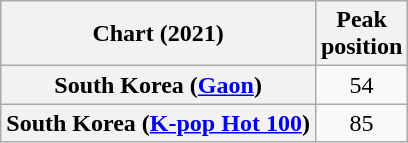<table class="wikitable sortable plainrowheaders" style="text-align:center">
<tr>
<th scope="col">Chart (2021)</th>
<th scope="col">Peak<br>position</th>
</tr>
<tr>
<th scope="row">South Korea (<a href='#'>Gaon</a>)</th>
<td>54</td>
</tr>
<tr>
<th scope="row">South Korea (<a href='#'>K-pop Hot 100</a>)</th>
<td>85</td>
</tr>
</table>
